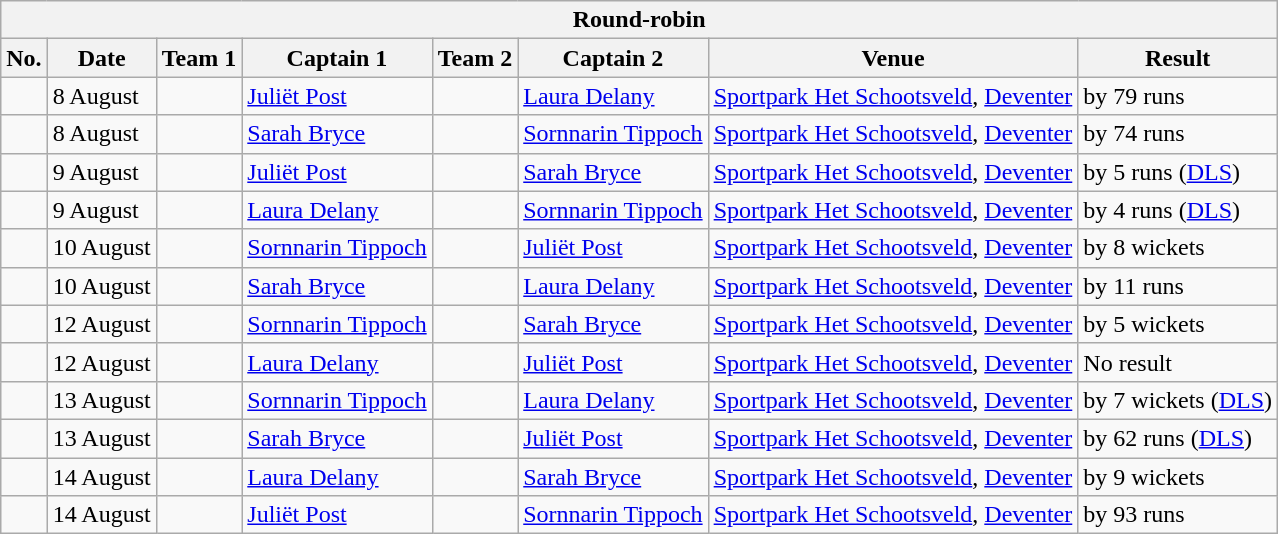<table class="wikitable">
<tr>
<th colspan="8">Round-robin</th>
</tr>
<tr>
<th>No.</th>
<th>Date</th>
<th>Team 1</th>
<th>Captain 1</th>
<th>Team 2</th>
<th>Captain 2</th>
<th>Venue</th>
<th>Result</th>
</tr>
<tr>
<td></td>
<td>8 August</td>
<td></td>
<td><a href='#'>Juliët Post</a></td>
<td></td>
<td><a href='#'>Laura Delany</a></td>
<td><a href='#'>Sportpark Het Schootsveld</a>, <a href='#'>Deventer</a></td>
<td> by 79 runs</td>
</tr>
<tr>
<td></td>
<td>8 August</td>
<td></td>
<td><a href='#'>Sarah Bryce</a></td>
<td></td>
<td><a href='#'>Sornnarin Tippoch</a></td>
<td><a href='#'>Sportpark Het Schootsveld</a>, <a href='#'>Deventer</a></td>
<td> by 74 runs</td>
</tr>
<tr>
<td></td>
<td>9 August</td>
<td></td>
<td><a href='#'>Juliët Post</a></td>
<td></td>
<td><a href='#'>Sarah Bryce</a></td>
<td><a href='#'>Sportpark Het Schootsveld</a>, <a href='#'>Deventer</a></td>
<td> by 5 runs (<a href='#'>DLS</a>)</td>
</tr>
<tr>
<td></td>
<td>9 August</td>
<td></td>
<td><a href='#'>Laura Delany</a></td>
<td></td>
<td><a href='#'>Sornnarin Tippoch</a></td>
<td><a href='#'>Sportpark Het Schootsveld</a>, <a href='#'>Deventer</a></td>
<td> by 4 runs (<a href='#'>DLS</a>)</td>
</tr>
<tr>
<td></td>
<td>10 August</td>
<td></td>
<td><a href='#'>Sornnarin Tippoch</a></td>
<td></td>
<td><a href='#'>Juliët Post</a></td>
<td><a href='#'>Sportpark Het Schootsveld</a>, <a href='#'>Deventer</a></td>
<td> by 8 wickets</td>
</tr>
<tr>
<td></td>
<td>10 August</td>
<td></td>
<td><a href='#'>Sarah Bryce</a></td>
<td></td>
<td><a href='#'>Laura Delany</a></td>
<td><a href='#'>Sportpark Het Schootsveld</a>, <a href='#'>Deventer</a></td>
<td> by 11 runs</td>
</tr>
<tr>
<td></td>
<td>12 August</td>
<td></td>
<td><a href='#'>Sornnarin Tippoch</a></td>
<td></td>
<td><a href='#'>Sarah Bryce</a></td>
<td><a href='#'>Sportpark Het Schootsveld</a>, <a href='#'>Deventer</a></td>
<td> by 5 wickets</td>
</tr>
<tr>
<td></td>
<td>12 August</td>
<td></td>
<td><a href='#'>Laura Delany</a></td>
<td></td>
<td><a href='#'>Juliët Post</a></td>
<td><a href='#'>Sportpark Het Schootsveld</a>, <a href='#'>Deventer</a></td>
<td>No result</td>
</tr>
<tr>
<td></td>
<td>13 August</td>
<td></td>
<td><a href='#'>Sornnarin Tippoch</a></td>
<td></td>
<td><a href='#'>Laura Delany</a></td>
<td><a href='#'>Sportpark Het Schootsveld</a>, <a href='#'>Deventer</a></td>
<td> by 7 wickets (<a href='#'>DLS</a>)</td>
</tr>
<tr>
<td></td>
<td>13 August</td>
<td></td>
<td><a href='#'>Sarah Bryce</a></td>
<td></td>
<td><a href='#'>Juliët Post</a></td>
<td><a href='#'>Sportpark Het Schootsveld</a>, <a href='#'>Deventer</a></td>
<td> by 62 runs (<a href='#'>DLS</a>)</td>
</tr>
<tr>
<td></td>
<td>14 August</td>
<td></td>
<td><a href='#'>Laura Delany</a></td>
<td></td>
<td><a href='#'>Sarah Bryce</a></td>
<td><a href='#'>Sportpark Het Schootsveld</a>, <a href='#'>Deventer</a></td>
<td> by 9 wickets</td>
</tr>
<tr>
<td></td>
<td>14 August</td>
<td></td>
<td><a href='#'>Juliët Post</a></td>
<td></td>
<td><a href='#'>Sornnarin Tippoch</a></td>
<td><a href='#'>Sportpark Het Schootsveld</a>, <a href='#'>Deventer</a></td>
<td> by 93 runs</td>
</tr>
</table>
